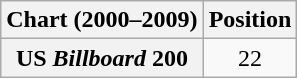<table class="wikitable plainrowheaders">
<tr>
<th>Chart (2000–2009)</th>
<th>Position</th>
</tr>
<tr>
<th scope="row">US <em>Billboard</em> 200</th>
<td style="text-align:center;">22</td>
</tr>
</table>
